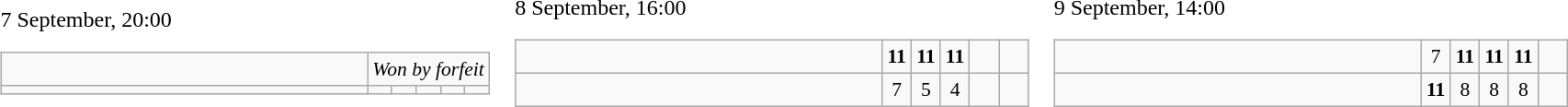<table>
<tr>
<td>7 September, 20:00<br><table class="wikitable" style="text-align:center; font-size:90%;">
<tr>
<td style="width:18em; text-align:left;"></td>
<td colspan = 5><em>Won by forfeit</em></td>
</tr>
<tr>
<td style="text-align:left;"></td>
<td></td>
<td></td>
<td></td>
<td></td>
<td></td>
</tr>
</table>
</td>
<td>8 September, 16:00<br><table class="wikitable" style="text-align:center; font-size:90%;">
<tr>
<td style="width:18em; text-align:left;"><strong></strong></td>
<td style="width:1em"><strong>11</strong></td>
<td style="width:1em"><strong>11</strong></td>
<td style="width:1em"><strong>11</strong></td>
<td style="width:1em"></td>
<td style="width:1em"></td>
</tr>
<tr>
<td style="text-align:left;"></td>
<td>7</td>
<td>5</td>
<td>4</td>
<td></td>
<td></td>
</tr>
</table>
</td>
<td>9 September, 14:00<br><table class="wikitable" style="text-align:center; font-size:90%;">
<tr>
<td style="width:18em; text-align:left;"><strong></strong></td>
<td style="width:1em">7</td>
<td style="width:1em"><strong>11</strong></td>
<td style="width:1em"><strong>11</strong></td>
<td style="width:1em"><strong>11</strong></td>
<td style="width:1em"></td>
</tr>
<tr>
<td style="text-align:left;"></td>
<td><strong>11</strong></td>
<td>8</td>
<td>8</td>
<td>8</td>
<td></td>
</tr>
</table>
</td>
</tr>
</table>
